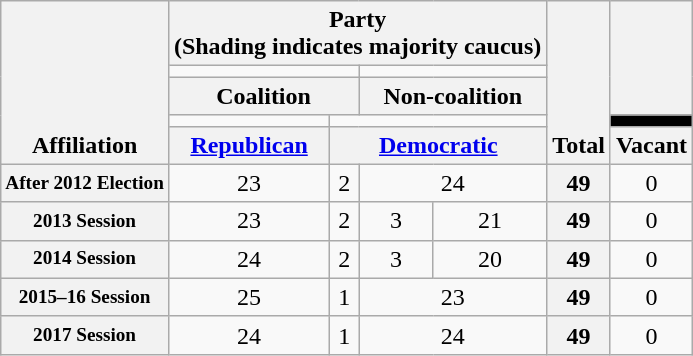<table class=wikitable style="text-align:center">
<tr valign=bottom>
<th rowspan=5>Affiliation</th>
<th colspan=4>Party <div>(Shading indicates majority caucus)</div></th>
<th rowspan=5>Total</th>
<th rowspan=3></th>
</tr>
<tr style="height:5px">
<td colspan=2 style=background:></td>
<td colspan=2 style=background:></td>
</tr>
<tr>
<th colspan=2>Coalition</th>
<th colspan=2>Non-coalition</th>
</tr>
<tr style="height:5px">
<td style=background:></td>
<td colspan=3 style=background:></td>
<td bgcolor=black></td>
</tr>
<tr>
<th><a href='#'>Republican</a></th>
<th colspan=3><a href='#'>Democratic</a></th>
<th>Vacant</th>
</tr>
<tr>
<th nowrap style="font-size:80%">After 2012 Election</th>
<td>23</td>
<td>2</td>
<td colspan=2>24</td>
<th>49</th>
<td>0</td>
</tr>
<tr>
<th nowrap style="font-size:80%">2013 Session</th>
<td>23</td>
<td>2</td>
<td>3</td>
<td>21</td>
<th>49</th>
<td>0</td>
</tr>
<tr>
<th nowrap style="font-size:80%">2014 Session</th>
<td>24</td>
<td>2</td>
<td>3</td>
<td>20</td>
<th>49</th>
<td>0</td>
</tr>
<tr>
<th nowrap style="font-size:80%">2015–16 Session</th>
<td>25</td>
<td>1</td>
<td colspan=2>23</td>
<th>49</th>
<td>0</td>
</tr>
<tr>
<th nowrap style="font-size:80%">2017 Session</th>
<td>24</td>
<td>1</td>
<td colspan=2>24</td>
<th>49</th>
<td>0</td>
</tr>
</table>
